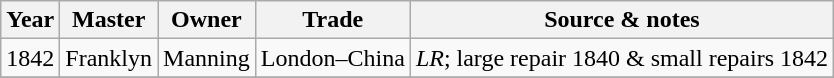<table class=" wikitable">
<tr>
<th>Year</th>
<th>Master</th>
<th>Owner</th>
<th>Trade</th>
<th>Source & notes</th>
</tr>
<tr>
<td>1842</td>
<td>Franklyn</td>
<td>Manning</td>
<td>London–China</td>
<td><em>LR</em>; large repair 1840 & small repairs 1842</td>
</tr>
<tr>
</tr>
</table>
